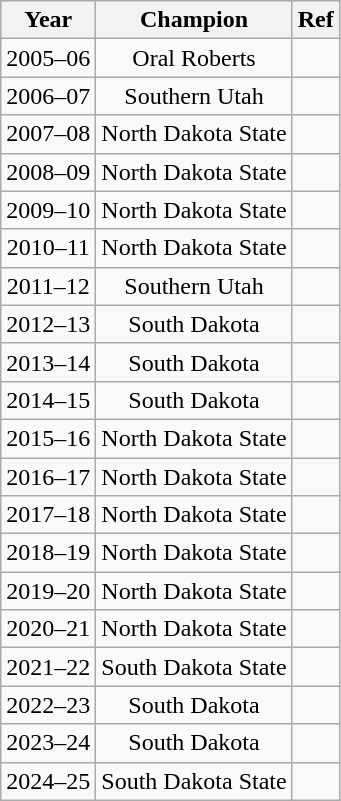<table class="wikitable" style="text-align:center">
<tr>
<th>Year</th>
<th>Champion</th>
<th>Ref</th>
</tr>
<tr>
<td>2005–06</td>
<td>Oral Roberts</td>
<td></td>
</tr>
<tr>
<td>2006–07</td>
<td>Southern Utah</td>
<td></td>
</tr>
<tr>
<td>2007–08</td>
<td>North Dakota State</td>
<td></td>
</tr>
<tr>
<td>2008–09</td>
<td>North Dakota State</td>
<td></td>
</tr>
<tr>
<td>2009–10</td>
<td>North Dakota State</td>
<td></td>
</tr>
<tr>
<td>2010–11</td>
<td>North Dakota State</td>
<td></td>
</tr>
<tr>
<td>2011–12</td>
<td>Southern Utah</td>
<td></td>
</tr>
<tr>
<td>2012–13</td>
<td>South Dakota</td>
<td></td>
</tr>
<tr>
<td>2013–14</td>
<td>South Dakota</td>
<td></td>
</tr>
<tr>
<td>2014–15</td>
<td>South Dakota</td>
<td></td>
</tr>
<tr>
<td>2015–16</td>
<td>North Dakota State</td>
<td></td>
</tr>
<tr>
<td>2016–17</td>
<td>North Dakota State</td>
<td></td>
</tr>
<tr>
<td>2017–18</td>
<td>North Dakota State</td>
<td></td>
</tr>
<tr>
<td>2018–19</td>
<td>North Dakota State</td>
<td></td>
</tr>
<tr>
<td>2019–20</td>
<td>North Dakota State</td>
<td></td>
</tr>
<tr>
<td>2020–21</td>
<td>North Dakota State</td>
<td></td>
</tr>
<tr>
<td>2021–22</td>
<td>South Dakota State</td>
<td></td>
</tr>
<tr>
<td>2022–23</td>
<td>South Dakota</td>
<td></td>
</tr>
<tr>
<td>2023–24</td>
<td>South Dakota</td>
<td></td>
</tr>
<tr>
<td>2024–25</td>
<td>South Dakota State</td>
<td></td>
</tr>
</table>
